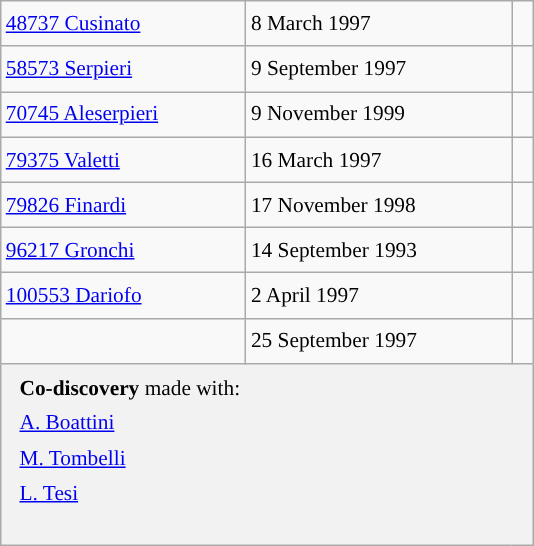<table class="wikitable" style="font-size: 89%; float: left; width: 25em; margin-right: 1em; line-height: 1.65em !important; height: 324px;">
<tr>
<td><a href='#'>48737 Cusinato</a></td>
<td>8 March 1997</td>
<td></td>
</tr>
<tr>
<td><a href='#'>58573 Serpieri</a></td>
<td>9 September 1997</td>
<td></td>
</tr>
<tr>
<td><a href='#'>70745 Aleserpieri</a></td>
<td>9 November 1999</td>
<td></td>
</tr>
<tr>
<td><a href='#'>79375 Valetti</a></td>
<td>16 March 1997</td>
<td></td>
</tr>
<tr>
<td><a href='#'>79826 Finardi</a></td>
<td>17 November 1998</td>
<td></td>
</tr>
<tr>
<td><a href='#'>96217 Gronchi</a></td>
<td>14 September 1993</td>
<td> </td>
</tr>
<tr>
<td><a href='#'>100553 Dariofo</a></td>
<td>2 April 1997</td>
<td></td>
</tr>
<tr>
<td></td>
<td>25 September 1997</td>
<td></td>
</tr>
<tr>
<th colspan=3 style="font-weight: normal; text-align: left; padding: 4px 0 22px 12px;"><strong>Co-discovery</strong> made with:<br> <a href='#'>A. Boattini</a><br> <a href='#'>M. Tombelli</a><br> <a href='#'>L. Tesi</a></th>
</tr>
</table>
